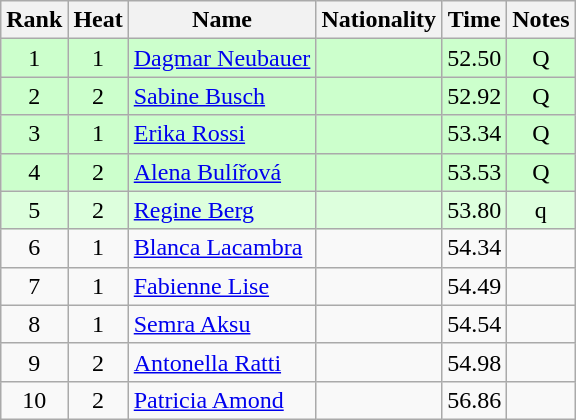<table class="wikitable sortable" style="text-align:center">
<tr>
<th>Rank</th>
<th>Heat</th>
<th>Name</th>
<th>Nationality</th>
<th>Time</th>
<th>Notes</th>
</tr>
<tr bgcolor=ccffcc>
<td>1</td>
<td>1</td>
<td align="left"><a href='#'>Dagmar Neubauer</a></td>
<td align=left></td>
<td>52.50</td>
<td>Q</td>
</tr>
<tr bgcolor=ccffcc>
<td>2</td>
<td>2</td>
<td align="left"><a href='#'>Sabine Busch</a></td>
<td align=left></td>
<td>52.92</td>
<td>Q</td>
</tr>
<tr bgcolor=ccffcc>
<td>3</td>
<td>1</td>
<td align="left"><a href='#'>Erika Rossi</a></td>
<td align=left></td>
<td>53.34</td>
<td>Q</td>
</tr>
<tr bgcolor=ccffcc>
<td>4</td>
<td>2</td>
<td align="left"><a href='#'>Alena Bulířová</a></td>
<td align=left></td>
<td>53.53</td>
<td>Q</td>
</tr>
<tr bgcolor=ddffdd>
<td>5</td>
<td>2</td>
<td align="left"><a href='#'>Regine Berg</a></td>
<td align=left></td>
<td>53.80</td>
<td>q</td>
</tr>
<tr>
<td>6</td>
<td>1</td>
<td align="left"><a href='#'>Blanca Lacambra</a></td>
<td align=left></td>
<td>54.34</td>
<td></td>
</tr>
<tr>
<td>7</td>
<td>1</td>
<td align="left"><a href='#'>Fabienne Lise</a></td>
<td align=left></td>
<td>54.49</td>
<td></td>
</tr>
<tr>
<td>8</td>
<td>1</td>
<td align="left"><a href='#'>Semra Aksu</a></td>
<td align=left></td>
<td>54.54</td>
<td></td>
</tr>
<tr>
<td>9</td>
<td>2</td>
<td align="left"><a href='#'>Antonella Ratti</a></td>
<td align=left></td>
<td>54.98</td>
<td></td>
</tr>
<tr>
<td>10</td>
<td>2</td>
<td align="left"><a href='#'>Patricia Amond</a></td>
<td align=left></td>
<td>56.86</td>
<td></td>
</tr>
</table>
